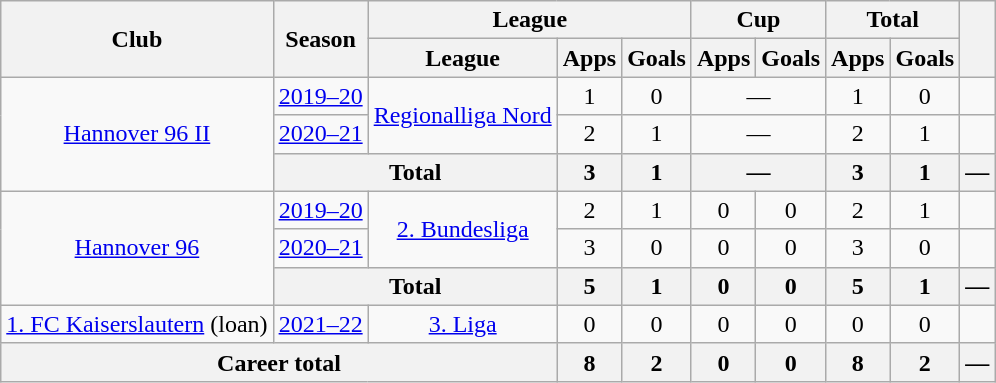<table class="wikitable" style="text-align:center">
<tr>
<th rowspan="2">Club</th>
<th rowspan="2">Season</th>
<th colspan="3">League</th>
<th colspan="2">Cup</th>
<th colspan="2">Total</th>
<th rowspan="2"></th>
</tr>
<tr>
<th>League</th>
<th>Apps</th>
<th>Goals</th>
<th>Apps</th>
<th>Goals</th>
<th>Apps</th>
<th>Goals</th>
</tr>
<tr>
<td rowspan="3"><a href='#'>Hannover 96 II</a></td>
<td><a href='#'>2019–20</a></td>
<td rowspan="2"><a href='#'>Regionalliga Nord</a></td>
<td>1</td>
<td>0</td>
<td colspan="2">—</td>
<td>1</td>
<td>0</td>
<td></td>
</tr>
<tr>
<td><a href='#'>2020–21</a></td>
<td>2</td>
<td>1</td>
<td colspan="2">—</td>
<td>2</td>
<td>1</td>
<td></td>
</tr>
<tr>
<th colspan="2">Total</th>
<th>3</th>
<th>1</th>
<th colspan="2">—</th>
<th>3</th>
<th>1</th>
<th>—</th>
</tr>
<tr>
<td rowspan="3"><a href='#'>Hannover 96</a></td>
<td><a href='#'>2019–20</a></td>
<td rowspan="2"><a href='#'>2. Bundesliga</a></td>
<td>2</td>
<td>1</td>
<td>0</td>
<td>0</td>
<td>2</td>
<td>1</td>
<td></td>
</tr>
<tr>
<td><a href='#'>2020–21</a></td>
<td>3</td>
<td>0</td>
<td>0</td>
<td>0</td>
<td>3</td>
<td>0</td>
<td></td>
</tr>
<tr>
<th colspan="2">Total</th>
<th>5</th>
<th>1</th>
<th>0</th>
<th>0</th>
<th>5</th>
<th>1</th>
<th>—</th>
</tr>
<tr>
<td><a href='#'>1. FC Kaiserslautern</a> (loan)</td>
<td><a href='#'>2021–22</a></td>
<td><a href='#'>3. Liga</a></td>
<td>0</td>
<td>0</td>
<td>0</td>
<td>0</td>
<td>0</td>
<td>0</td>
<td></td>
</tr>
<tr>
<th colspan="3">Career total</th>
<th>8</th>
<th>2</th>
<th>0</th>
<th>0</th>
<th>8</th>
<th>2</th>
<th>—</th>
</tr>
</table>
